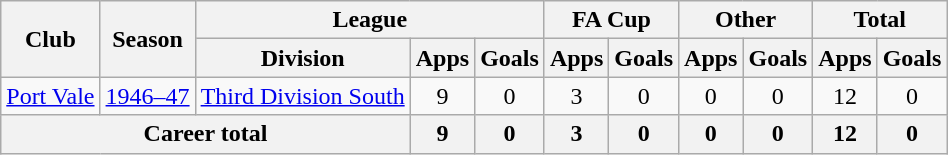<table class="wikitable" style="text-align: center;">
<tr>
<th rowspan="2">Club</th>
<th rowspan="2">Season</th>
<th colspan="3">League</th>
<th colspan="2">FA Cup</th>
<th colspan="2">Other</th>
<th colspan="2">Total</th>
</tr>
<tr>
<th>Division</th>
<th>Apps</th>
<th>Goals</th>
<th>Apps</th>
<th>Goals</th>
<th>Apps</th>
<th>Goals</th>
<th>Apps</th>
<th>Goals</th>
</tr>
<tr>
<td><a href='#'>Port Vale</a></td>
<td><a href='#'>1946–47</a></td>
<td><a href='#'>Third Division South</a></td>
<td>9</td>
<td>0</td>
<td>3</td>
<td>0</td>
<td>0</td>
<td>0</td>
<td>12</td>
<td>0</td>
</tr>
<tr>
<th colspan="3">Career total</th>
<th>9</th>
<th>0</th>
<th>3</th>
<th>0</th>
<th>0</th>
<th>0</th>
<th>12</th>
<th>0</th>
</tr>
</table>
